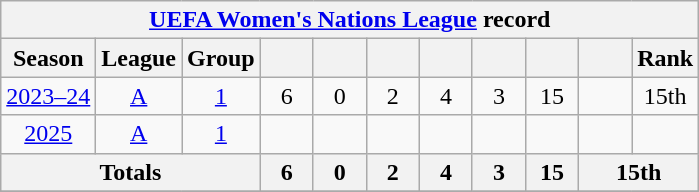<table class="wikitable" style="text-align:center;">
<tr>
<th colspan="11"><a href='#'>UEFA Women's Nations League</a> record</th>
</tr>
<tr>
<th>Season</th>
<th>League</th>
<th>Group</th>
<th width=28></th>
<th width=28></th>
<th width=28></th>
<th width=28></th>
<th width=28></th>
<th width=28></th>
<th width=28></th>
<th>Rank</th>
</tr>
<tr>
<td><a href='#'>2023–24</a></td>
<td><a href='#'>A</a></td>
<td><a href='#'>1</a></td>
<td>6</td>
<td>0</td>
<td>2</td>
<td>4</td>
<td>3</td>
<td>15</td>
<td></td>
<td>15th</td>
</tr>
<tr>
<td><a href='#'>2025</a></td>
<td><a href='#'>A</a></td>
<td><a href='#'>1</a></td>
<td></td>
<td></td>
<td></td>
<td></td>
<td></td>
<td></td>
<td></td>
<td></td>
</tr>
<tr>
<th colspan="3" rowspan="1"><strong>Totals</strong></th>
<th>6</th>
<th>0</th>
<th>2</th>
<th>4</th>
<th>3</th>
<th>15</th>
<th colspan=2>15th</th>
</tr>
<tr>
</tr>
</table>
